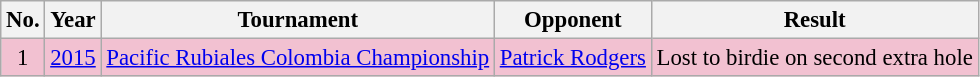<table class="wikitable" style="font-size:95%;">
<tr>
<th>No.</th>
<th>Year</th>
<th>Tournament</th>
<th>Opponent</th>
<th>Result</th>
</tr>
<tr style="background:#F2C1D1;">
<td align=center>1</td>
<td><a href='#'>2015</a></td>
<td><a href='#'>Pacific Rubiales Colombia Championship</a></td>
<td> <a href='#'>Patrick Rodgers</a></td>
<td>Lost to birdie on second extra hole</td>
</tr>
</table>
